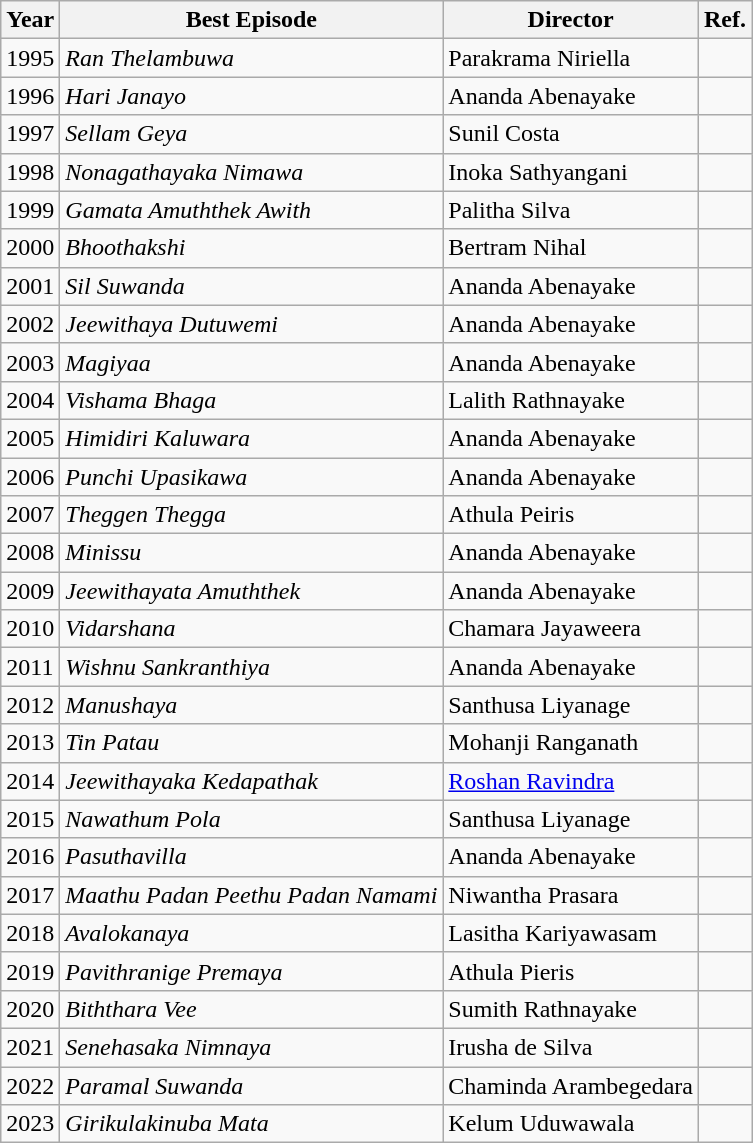<table class="wikitable">
<tr>
<th>Year</th>
<th>Best Episode</th>
<th>Director</th>
<th>Ref.</th>
</tr>
<tr>
<td>1995</td>
<td><em>Ran Thelambuwa</em></td>
<td>Parakrama Niriella</td>
<td></td>
</tr>
<tr>
<td>1996</td>
<td><em>Hari Janayo</em></td>
<td>Ananda Abenayake</td>
<td></td>
</tr>
<tr>
<td>1997</td>
<td><em>Sellam Geya</em></td>
<td>Sunil Costa</td>
<td></td>
</tr>
<tr>
<td>1998</td>
<td><em>Nonagathayaka Nimawa</em></td>
<td>Inoka Sathyangani</td>
<td></td>
</tr>
<tr>
<td>1999</td>
<td><em>Gamata Amuththek Awith</em></td>
<td>Palitha Silva</td>
<td></td>
</tr>
<tr>
<td>2000</td>
<td><em>Bhoothakshi</em></td>
<td>Bertram Nihal</td>
<td></td>
</tr>
<tr>
<td>2001</td>
<td><em>Sil Suwanda</em></td>
<td>Ananda Abenayake</td>
<td></td>
</tr>
<tr>
<td>2002</td>
<td><em>Jeewithaya Dutuwemi</em></td>
<td>Ananda Abenayake</td>
<td></td>
</tr>
<tr>
<td>2003</td>
<td><em>Magiyaa</em></td>
<td>Ananda Abenayake</td>
<td></td>
</tr>
<tr>
<td>2004</td>
<td><em>Vishama Bhaga</em></td>
<td>Lalith Rathnayake</td>
<td></td>
</tr>
<tr>
<td>2005</td>
<td><em>Himidiri Kaluwara</em></td>
<td>Ananda Abenayake</td>
<td></td>
</tr>
<tr>
<td>2006</td>
<td><em>Punchi Upasikawa</em></td>
<td>Ananda Abenayake</td>
<td></td>
</tr>
<tr>
<td>2007</td>
<td><em>Theggen Thegga</em></td>
<td>Athula Peiris</td>
<td></td>
</tr>
<tr>
<td>2008</td>
<td><em>Minissu</em></td>
<td>Ananda Abenayake</td>
<td></td>
</tr>
<tr>
<td>2009</td>
<td><em>Jeewithayata Amuththek</em></td>
<td>Ananda Abenayake</td>
<td></td>
</tr>
<tr>
<td>2010</td>
<td><em>Vidarshana</em></td>
<td>Chamara Jayaweera</td>
<td></td>
</tr>
<tr>
<td>2011</td>
<td><em>Wishnu Sankranthiya</em></td>
<td>Ananda Abenayake</td>
<td></td>
</tr>
<tr>
<td>2012</td>
<td><em>Manushaya</em></td>
<td>Santhusa Liyanage</td>
<td></td>
</tr>
<tr>
<td>2013</td>
<td><em>Tin Patau</em></td>
<td>Mohanji Ranganath</td>
<td></td>
</tr>
<tr>
<td>2014</td>
<td><em>Jeewithayaka Kedapathak</em></td>
<td><a href='#'>Roshan Ravindra</a></td>
<td></td>
</tr>
<tr>
<td>2015</td>
<td><em>Nawathum Pola</em></td>
<td>Santhusa Liyanage</td>
<td></td>
</tr>
<tr>
<td>2016</td>
<td><em>Pasuthavilla</em></td>
<td>Ananda Abenayake</td>
<td></td>
</tr>
<tr>
<td>2017</td>
<td><em>Maathu Padan Peethu Padan Namami</em></td>
<td>Niwantha Prasara</td>
<td></td>
</tr>
<tr>
<td>2018</td>
<td><em>Avalokanaya</em></td>
<td>Lasitha Kariyawasam</td>
<td></td>
</tr>
<tr>
<td>2019</td>
<td><em>Pavithranige Premaya</em></td>
<td>Athula Pieris</td>
<td></td>
</tr>
<tr>
<td>2020</td>
<td><em>Biththara Vee</em></td>
<td>Sumith Rathnayake</td>
<td></td>
</tr>
<tr>
<td>2021</td>
<td><em>Senehasaka Nimnaya</em></td>
<td>Irusha de Silva</td>
<td></td>
</tr>
<tr>
<td>2022</td>
<td><em>Paramal Suwanda</em></td>
<td>Chaminda Arambegedara</td>
<td></td>
</tr>
<tr>
<td>2023</td>
<td><em>Girikulakinuba Mata</em></td>
<td>Kelum Uduwawala</td>
<td></td>
</tr>
</table>
